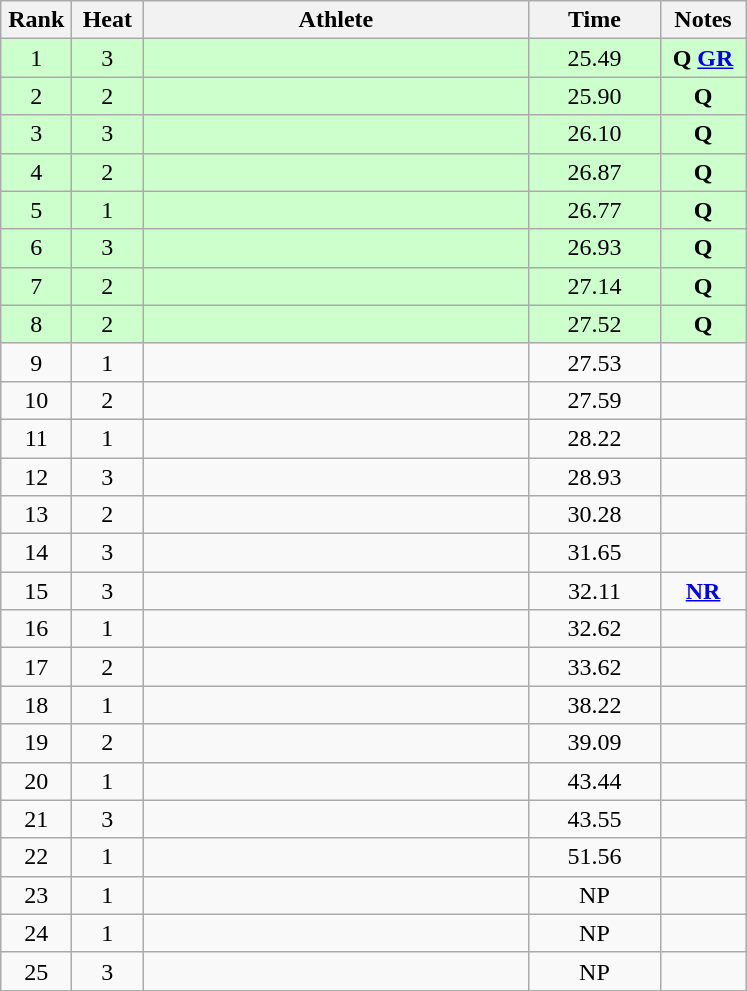<table class="wikitable" style="text-align:center">
<tr>
<th width=40>Rank</th>
<th width=40>Heat</th>
<th width=250>Athlete</th>
<th width=80>Time</th>
<th width=50>Notes</th>
</tr>
<tr bgcolor=ccffcc>
<td>1</td>
<td>3</td>
<td align=left></td>
<td>25.49</td>
<td><strong>Q</strong> <strong><a href='#'>GR</a></strong></td>
</tr>
<tr bgcolor=ccffcc>
<td>2</td>
<td>2</td>
<td align=left></td>
<td>25.90</td>
<td><strong>Q</strong></td>
</tr>
<tr bgcolor=ccffcc>
<td>3</td>
<td>3</td>
<td align=left></td>
<td>26.10</td>
<td><strong>Q</strong></td>
</tr>
<tr bgcolor=ccffcc>
<td>4</td>
<td>2</td>
<td align=left></td>
<td>26.87</td>
<td><strong>Q</strong></td>
</tr>
<tr bgcolor=ccffcc>
<td>5</td>
<td>1</td>
<td align=left></td>
<td>26.77</td>
<td><strong>Q</strong></td>
</tr>
<tr bgcolor=ccffcc>
<td>6</td>
<td>3</td>
<td align=left></td>
<td>26.93</td>
<td><strong>Q</strong></td>
</tr>
<tr bgcolor=ccffcc>
<td>7</td>
<td>2</td>
<td align=left></td>
<td>27.14</td>
<td><strong>Q</strong></td>
</tr>
<tr bgcolor=ccffcc>
<td>8</td>
<td>2</td>
<td align=left></td>
<td>27.52</td>
<td><strong>Q</strong></td>
</tr>
<tr>
<td>9</td>
<td>1</td>
<td align=left></td>
<td>27.53</td>
<td></td>
</tr>
<tr>
<td>10</td>
<td>2</td>
<td align=left></td>
<td>27.59</td>
<td></td>
</tr>
<tr>
<td>11</td>
<td>1</td>
<td align=left></td>
<td>28.22</td>
<td></td>
</tr>
<tr>
<td>12</td>
<td>3</td>
<td align=left></td>
<td>28.93</td>
<td></td>
</tr>
<tr>
<td>13</td>
<td>2</td>
<td align=left></td>
<td>30.28</td>
<td></td>
</tr>
<tr>
<td>14</td>
<td>3</td>
<td align=left></td>
<td>31.65</td>
<td></td>
</tr>
<tr>
<td>15</td>
<td>3</td>
<td align=left></td>
<td>32.11</td>
<td><strong><a href='#'>NR</a></strong></td>
</tr>
<tr>
<td>16</td>
<td>1</td>
<td align=left></td>
<td>32.62</td>
<td></td>
</tr>
<tr>
<td>17</td>
<td>2</td>
<td align=left></td>
<td>33.62</td>
<td></td>
</tr>
<tr>
<td>18</td>
<td>1</td>
<td align=left></td>
<td>38.22</td>
<td></td>
</tr>
<tr>
<td>19</td>
<td>2</td>
<td align=left></td>
<td>39.09</td>
<td></td>
</tr>
<tr>
<td>20</td>
<td>1</td>
<td align=left></td>
<td>43.44</td>
<td></td>
</tr>
<tr>
<td>21</td>
<td>3</td>
<td align=left></td>
<td>43.55</td>
<td></td>
</tr>
<tr>
<td>22</td>
<td>1</td>
<td align=left></td>
<td>51.56</td>
<td></td>
</tr>
<tr>
<td>23</td>
<td>1</td>
<td align=left></td>
<td>NP</td>
<td></td>
</tr>
<tr>
<td>24</td>
<td>1</td>
<td align=left></td>
<td>NP</td>
<td></td>
</tr>
<tr>
<td>25</td>
<td>3</td>
<td align=left></td>
<td>NP</td>
<td></td>
</tr>
</table>
